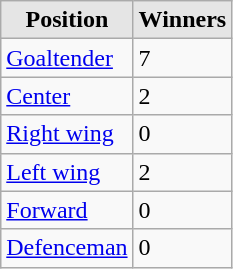<table class="wikitable">
<tr>
<th style="background:#e5e5e5;">Position</th>
<th style="background:#e5e5e5;">Winners</th>
</tr>
<tr>
<td><a href='#'>Goaltender</a></td>
<td>7</td>
</tr>
<tr>
<td><a href='#'>Center</a></td>
<td>2</td>
</tr>
<tr>
<td><a href='#'>Right wing</a></td>
<td>0</td>
</tr>
<tr>
<td><a href='#'>Left wing</a></td>
<td>2</td>
</tr>
<tr>
<td><a href='#'>Forward</a></td>
<td>0</td>
</tr>
<tr>
<td><a href='#'>Defenceman</a></td>
<td>0</td>
</tr>
</table>
